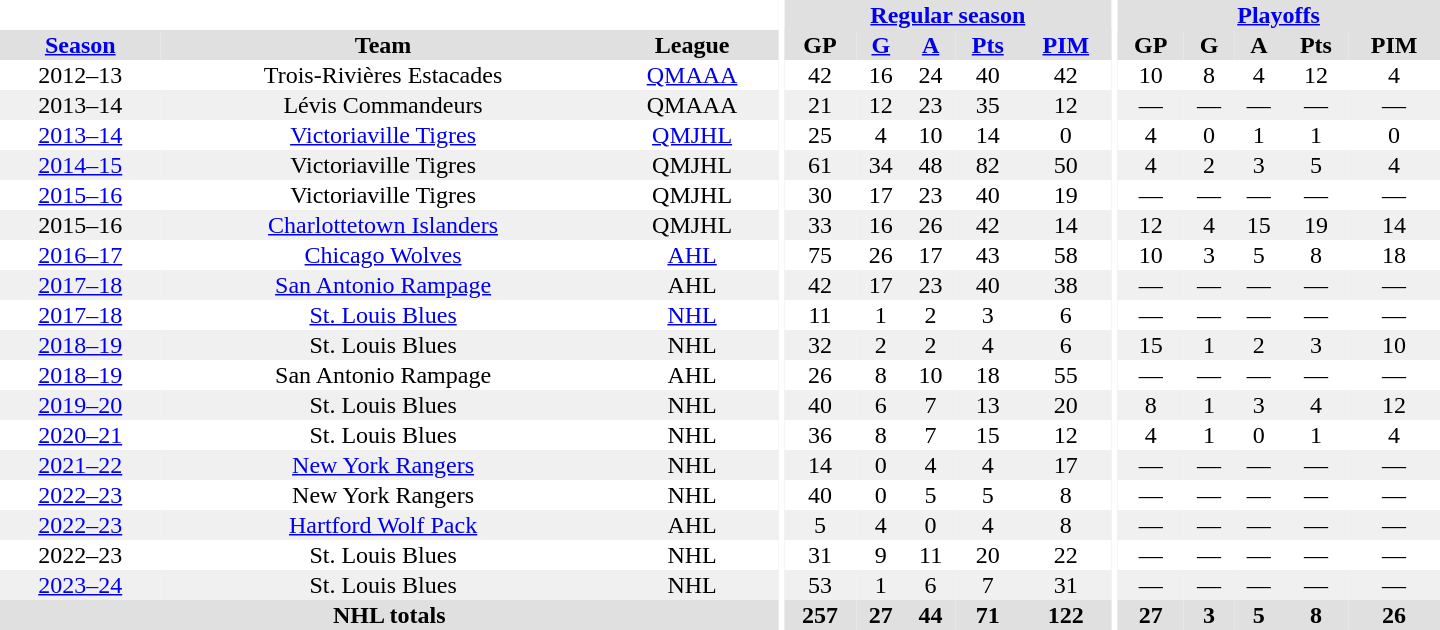<table border="0" cellpadding="1" cellspacing="0" style="text-align:center; width:60em;">
<tr bgcolor="#e0e0e0">
<th colspan="3" bgcolor="#ffffff"></th>
<th rowspan="101" bgcolor="#ffffff"></th>
<th colspan="5"><a href='#'>Regular season</a></th>
<th rowspan="101" bgcolor="#ffffff"></th>
<th colspan="5"><a href='#'>Playoffs</a></th>
</tr>
<tr bgcolor="#e0e0e0">
<th><a href='#'>Season</a></th>
<th>Team</th>
<th>League</th>
<th>GP</th>
<th><a href='#'>G</a></th>
<th><a href='#'>A</a></th>
<th><a href='#'>Pts</a></th>
<th><a href='#'>PIM</a></th>
<th>GP</th>
<th>G</th>
<th>A</th>
<th>Pts</th>
<th>PIM</th>
</tr>
<tr>
<td>2012–13</td>
<td>Trois-Rivières Estacades</td>
<td><a href='#'>QMAAA</a></td>
<td>42</td>
<td>16</td>
<td>24</td>
<td>40</td>
<td>42</td>
<td>10</td>
<td>8</td>
<td>4</td>
<td>12</td>
<td>4</td>
</tr>
<tr bgcolor="#f0f0f0">
<td>2013–14</td>
<td>Lévis Commandeurs</td>
<td>QMAAA</td>
<td>21</td>
<td>12</td>
<td>23</td>
<td>35</td>
<td>12</td>
<td>—</td>
<td>—</td>
<td>—</td>
<td>—</td>
<td>—</td>
</tr>
<tr>
<td><a href='#'>2013–14</a></td>
<td><a href='#'>Victoriaville Tigres</a></td>
<td><a href='#'>QMJHL</a></td>
<td>25</td>
<td>4</td>
<td>10</td>
<td>14</td>
<td>0</td>
<td>4</td>
<td>0</td>
<td>1</td>
<td>1</td>
<td>0</td>
</tr>
<tr bgcolor="#f0f0f0">
<td><a href='#'>2014–15</a></td>
<td>Victoriaville Tigres</td>
<td>QMJHL</td>
<td>61</td>
<td>34</td>
<td>48</td>
<td>82</td>
<td>50</td>
<td>4</td>
<td>2</td>
<td>3</td>
<td>5</td>
<td>4</td>
</tr>
<tr>
<td><a href='#'>2015–16</a></td>
<td>Victoriaville Tigres</td>
<td>QMJHL</td>
<td>30</td>
<td>17</td>
<td>23</td>
<td>40</td>
<td>19</td>
<td>—</td>
<td>—</td>
<td>—</td>
<td>—</td>
<td>—</td>
</tr>
<tr bgcolor="#f0f0f0">
<td>2015–16</td>
<td><a href='#'>Charlottetown Islanders</a></td>
<td>QMJHL</td>
<td>33</td>
<td>16</td>
<td>26</td>
<td>42</td>
<td>14</td>
<td>12</td>
<td>4</td>
<td>15</td>
<td>19</td>
<td>14</td>
</tr>
<tr>
<td><a href='#'>2016–17</a></td>
<td><a href='#'>Chicago Wolves</a></td>
<td><a href='#'>AHL</a></td>
<td>75</td>
<td>26</td>
<td>17</td>
<td>43</td>
<td>58</td>
<td>10</td>
<td>3</td>
<td>5</td>
<td>8</td>
<td>18</td>
</tr>
<tr bgcolor="#f0f0f0">
<td><a href='#'>2017–18</a></td>
<td><a href='#'>San Antonio Rampage</a></td>
<td>AHL</td>
<td>42</td>
<td>17</td>
<td>23</td>
<td>40</td>
<td>38</td>
<td>—</td>
<td>—</td>
<td>—</td>
<td>—</td>
<td>—</td>
</tr>
<tr>
<td><a href='#'>2017–18</a></td>
<td><a href='#'>St. Louis Blues</a></td>
<td><a href='#'>NHL</a></td>
<td>11</td>
<td>1</td>
<td>2</td>
<td>3</td>
<td>6</td>
<td>—</td>
<td>—</td>
<td>—</td>
<td>—</td>
<td>—</td>
</tr>
<tr bgcolor="#f0f0f0">
<td><a href='#'>2018–19</a></td>
<td>St. Louis Blues</td>
<td>NHL</td>
<td>32</td>
<td>2</td>
<td>2</td>
<td>4</td>
<td>6</td>
<td>15</td>
<td>1</td>
<td>2</td>
<td>3</td>
<td>10</td>
</tr>
<tr>
<td><a href='#'>2018–19</a></td>
<td>San Antonio Rampage</td>
<td>AHL</td>
<td>26</td>
<td>8</td>
<td>10</td>
<td>18</td>
<td>55</td>
<td>—</td>
<td>—</td>
<td>—</td>
<td>—</td>
<td>—</td>
</tr>
<tr bgcolor="#f0f0f0">
<td><a href='#'>2019–20</a></td>
<td>St. Louis Blues</td>
<td>NHL</td>
<td>40</td>
<td>6</td>
<td>7</td>
<td>13</td>
<td>20</td>
<td>8</td>
<td>1</td>
<td>3</td>
<td>4</td>
<td>12</td>
</tr>
<tr>
<td><a href='#'>2020–21</a></td>
<td>St. Louis Blues</td>
<td>NHL</td>
<td>36</td>
<td>8</td>
<td>7</td>
<td>15</td>
<td>12</td>
<td>4</td>
<td>1</td>
<td>0</td>
<td>1</td>
<td>4</td>
</tr>
<tr bgcolor="#f0f0f0">
<td><a href='#'>2021–22</a></td>
<td><a href='#'>New York Rangers</a></td>
<td>NHL</td>
<td>14</td>
<td>0</td>
<td>4</td>
<td>4</td>
<td>17</td>
<td>—</td>
<td>—</td>
<td>—</td>
<td>—</td>
<td>—</td>
</tr>
<tr>
<td><a href='#'>2022–23</a></td>
<td>New York Rangers</td>
<td>NHL</td>
<td>40</td>
<td>0</td>
<td>5</td>
<td>5</td>
<td>8</td>
<td>—</td>
<td>—</td>
<td>—</td>
<td>—</td>
<td>—</td>
</tr>
<tr bgcolor="#f0f0f0">
<td><a href='#'>2022–23</a></td>
<td><a href='#'>Hartford Wolf Pack</a></td>
<td>AHL</td>
<td>5</td>
<td>4</td>
<td>0</td>
<td>4</td>
<td>8</td>
<td>—</td>
<td>—</td>
<td>—</td>
<td>—</td>
<td>—</td>
</tr>
<tr>
<td>2022–23</td>
<td>St. Louis Blues</td>
<td>NHL</td>
<td>31</td>
<td>9</td>
<td>11</td>
<td>20</td>
<td>22</td>
<td>—</td>
<td>—</td>
<td>—</td>
<td>—</td>
<td>—</td>
</tr>
<tr bgcolor="#f0f0f0">
<td><a href='#'>2023–24</a></td>
<td>St. Louis Blues</td>
<td>NHL</td>
<td>53</td>
<td>1</td>
<td>6</td>
<td>7</td>
<td>31</td>
<td>—</td>
<td>—</td>
<td>—</td>
<td>—</td>
<td>—</td>
</tr>
<tr bgcolor="#e0e0e0">
<th colspan="3">NHL totals</th>
<th>257</th>
<th>27</th>
<th>44</th>
<th>71</th>
<th>122</th>
<th>27</th>
<th>3</th>
<th>5</th>
<th>8</th>
<th>26</th>
</tr>
</table>
